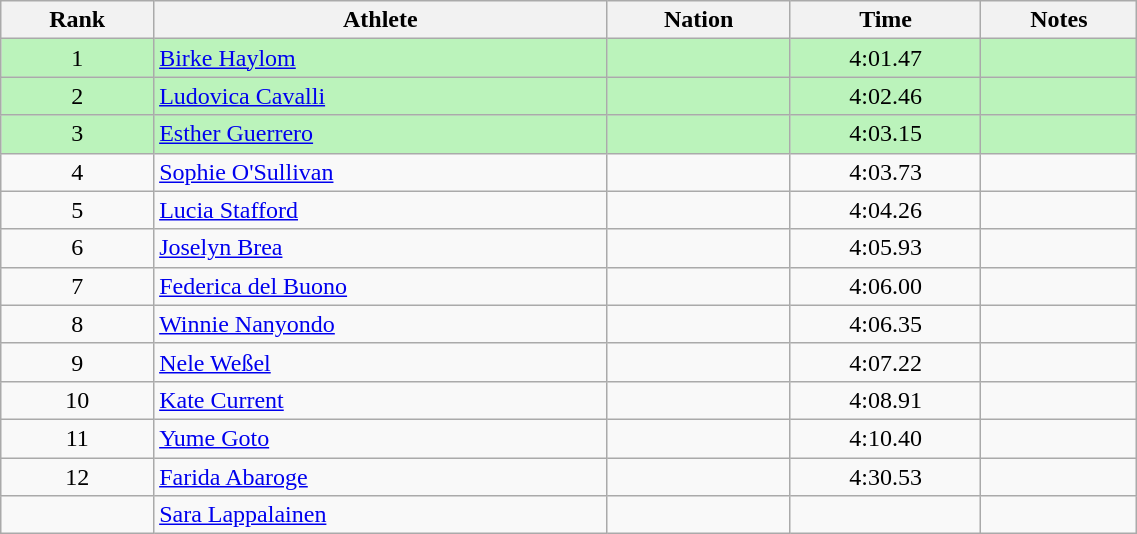<table class="wikitable sortable" style="text-align:center;width: 60%;">
<tr>
<th>Rank</th>
<th>Athlete</th>
<th>Nation</th>
<th>Time</th>
<th>Notes</th>
</tr>
<tr bgcolor="bbf3bb">
<td>1</td>
<td align="left"><a href='#'>Birke Haylom</a></td>
<td align="left"></td>
<td>4:01.47</td>
<td></td>
</tr>
<tr bgcolor="bbf3bb">
<td>2</td>
<td align="left"><a href='#'>Ludovica Cavalli</a></td>
<td align="left"></td>
<td>4:02.46</td>
<td></td>
</tr>
<tr bgcolor="bbf3bb">
<td>3</td>
<td align="left"><a href='#'>Esther Guerrero</a></td>
<td align="left"></td>
<td>4:03.15</td>
<td></td>
</tr>
<tr>
<td>4</td>
<td align="left"><a href='#'>Sophie O'Sullivan</a></td>
<td align="left"></td>
<td>4:03.73</td>
<td></td>
</tr>
<tr>
<td>5</td>
<td align="left"><a href='#'>Lucia Stafford</a></td>
<td align="left"></td>
<td>4:04.26</td>
<td></td>
</tr>
<tr>
<td>6</td>
<td align="left"><a href='#'>Joselyn Brea</a></td>
<td align="left"></td>
<td>4:05.93</td>
<td></td>
</tr>
<tr>
<td>7</td>
<td align="left"><a href='#'>Federica del Buono</a></td>
<td align="left"></td>
<td>4:06.00</td>
<td></td>
</tr>
<tr>
<td>8</td>
<td align="left"><a href='#'>Winnie Nanyondo</a></td>
<td align="left"></td>
<td>4:06.35</td>
<td></td>
</tr>
<tr>
<td>9</td>
<td align="left"><a href='#'>Nele Weßel</a></td>
<td align="left"></td>
<td>4:07.22</td>
<td></td>
</tr>
<tr>
<td>10</td>
<td align="left"><a href='#'>Kate Current</a></td>
<td align="left"></td>
<td>4:08.91</td>
<td></td>
</tr>
<tr>
<td>11</td>
<td align="left"><a href='#'>Yume Goto</a></td>
<td align="left"></td>
<td>4:10.40</td>
<td></td>
</tr>
<tr>
<td>12</td>
<td align="left"><a href='#'>Farida Abaroge</a></td>
<td align="left"></td>
<td>4:30.53</td>
<td></td>
</tr>
<tr>
<td></td>
<td align="left"><a href='#'>Sara Lappalainen</a></td>
<td align="left"></td>
<td></td>
<td></td>
</tr>
</table>
